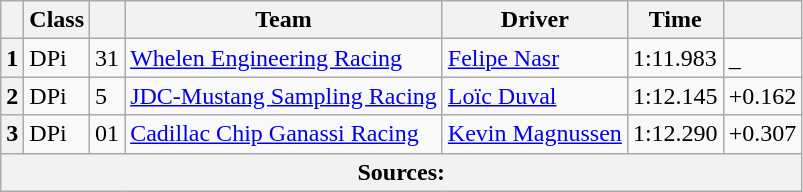<table class="wikitable">
<tr>
<th scope="col"></th>
<th scope="col">Class</th>
<th scope="col"></th>
<th scope="col">Team</th>
<th scope="col">Driver</th>
<th scope="col">Time</th>
<th scope="col"></th>
</tr>
<tr>
<th scope="row">1</th>
<td>DPi</td>
<td>31</td>
<td><a href='#'>Whelen Engineering Racing</a></td>
<td><a href='#'>Felipe Nasr</a></td>
<td>1:11.983</td>
<td>_</td>
</tr>
<tr>
<th scope="row">2</th>
<td>DPi</td>
<td>5</td>
<td><a href='#'>JDC-Mustang Sampling Racing</a></td>
<td><a href='#'>Loïc Duval</a></td>
<td>1:12.145</td>
<td>+0.162</td>
</tr>
<tr>
<th scope="row">3</th>
<td>DPi</td>
<td>01</td>
<td><a href='#'>Cadillac Chip Ganassi Racing</a></td>
<td><a href='#'>Kevin Magnussen</a></td>
<td>1:12.290</td>
<td>+0.307</td>
</tr>
<tr>
<th colspan="7">Sources:</th>
</tr>
</table>
